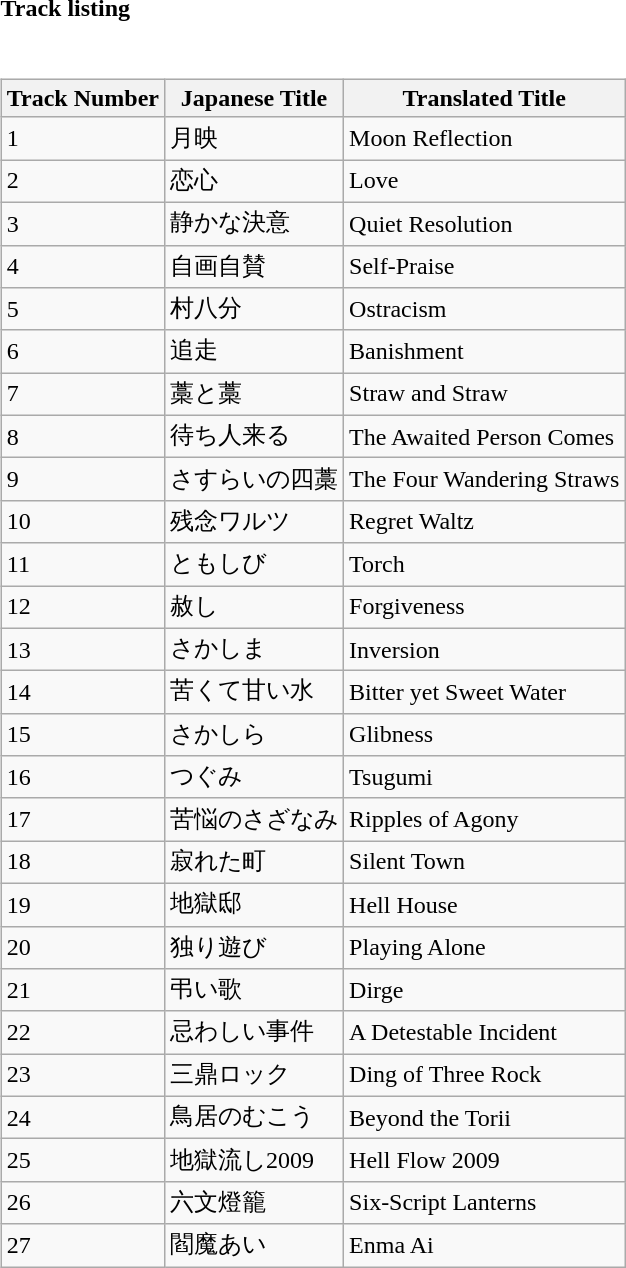<table class="collapsible collapsed" border="0" style="width:70%" style="background:#FFF">
<tr>
<th style="width:16em; text-align:left"><strong>Track listing</strong></th>
<th></th>
</tr>
<tr>
<td colspan="2"><br><table class="wikitable">
<tr>
<th>Track Number</th>
<th>Japanese Title</th>
<th>Translated Title</th>
</tr>
<tr>
<td>1</td>
<td>月映</td>
<td>Moon Reflection</td>
</tr>
<tr>
<td>2</td>
<td>恋心</td>
<td>Love</td>
</tr>
<tr>
<td>3</td>
<td>静かな決意</td>
<td>Quiet Resolution</td>
</tr>
<tr>
<td>4</td>
<td>自画自賛</td>
<td>Self-Praise</td>
</tr>
<tr>
<td>5</td>
<td>村八分</td>
<td>Ostracism</td>
</tr>
<tr>
<td>6</td>
<td>追走</td>
<td>Banishment</td>
</tr>
<tr>
<td>7</td>
<td>藁と藁</td>
<td>Straw and Straw</td>
</tr>
<tr>
<td>8</td>
<td>待ち人来る</td>
<td>The Awaited Person Comes</td>
</tr>
<tr>
<td>9</td>
<td>さすらいの四藁</td>
<td>The Four Wandering Straws</td>
</tr>
<tr>
<td>10</td>
<td>残念ワルツ</td>
<td>Regret Waltz</td>
</tr>
<tr>
<td>11</td>
<td>ともしび</td>
<td>Torch</td>
</tr>
<tr>
<td>12</td>
<td>赦し</td>
<td>Forgiveness</td>
</tr>
<tr>
<td>13</td>
<td>さかしま</td>
<td>Inversion</td>
</tr>
<tr>
<td>14</td>
<td>苦くて甘い水</td>
<td>Bitter yet Sweet Water</td>
</tr>
<tr>
<td>15</td>
<td>さかしら</td>
<td>Glibness</td>
</tr>
<tr>
<td>16</td>
<td>つぐみ</td>
<td>Tsugumi</td>
</tr>
<tr>
<td>17</td>
<td>苦悩のさざなみ</td>
<td>Ripples of Agony</td>
</tr>
<tr>
<td>18</td>
<td>寂れた町</td>
<td>Silent Town</td>
</tr>
<tr>
<td>19</td>
<td>地獄邸</td>
<td>Hell House</td>
</tr>
<tr>
<td>20</td>
<td>独り遊び</td>
<td>Playing Alone</td>
</tr>
<tr>
<td>21</td>
<td>弔い歌</td>
<td>Dirge</td>
</tr>
<tr>
<td>22</td>
<td>忌わしい事件</td>
<td>A Detestable Incident</td>
</tr>
<tr>
<td>23</td>
<td>三鼎ロック</td>
<td>Ding of Three Rock</td>
</tr>
<tr>
<td>24</td>
<td>鳥居のむこう</td>
<td>Beyond the Torii</td>
</tr>
<tr>
<td>25</td>
<td>地獄流し2009</td>
<td>Hell Flow 2009</td>
</tr>
<tr>
<td>26</td>
<td>六文燈籠</td>
<td>Six-Script Lanterns</td>
</tr>
<tr>
<td>27</td>
<td>閻魔あい</td>
<td>Enma Ai</td>
</tr>
</table>
</td>
</tr>
</table>
